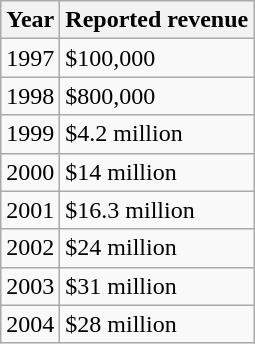<table class="wikitable" style="float: left;">
<tr>
<th>Year</th>
<th>Reported revenue</th>
</tr>
<tr>
<td>1997</td>
<td>$100,000</td>
</tr>
<tr>
<td>1998</td>
<td>$800,000</td>
</tr>
<tr>
<td>1999</td>
<td>$4.2 million</td>
</tr>
<tr>
<td>2000</td>
<td>$14 million</td>
</tr>
<tr>
<td>2001</td>
<td>$16.3 million</td>
</tr>
<tr>
<td>2002</td>
<td>$24 million</td>
</tr>
<tr>
<td>2003</td>
<td>$31 million</td>
</tr>
<tr>
<td>2004</td>
<td>$28 million</td>
</tr>
</table>
